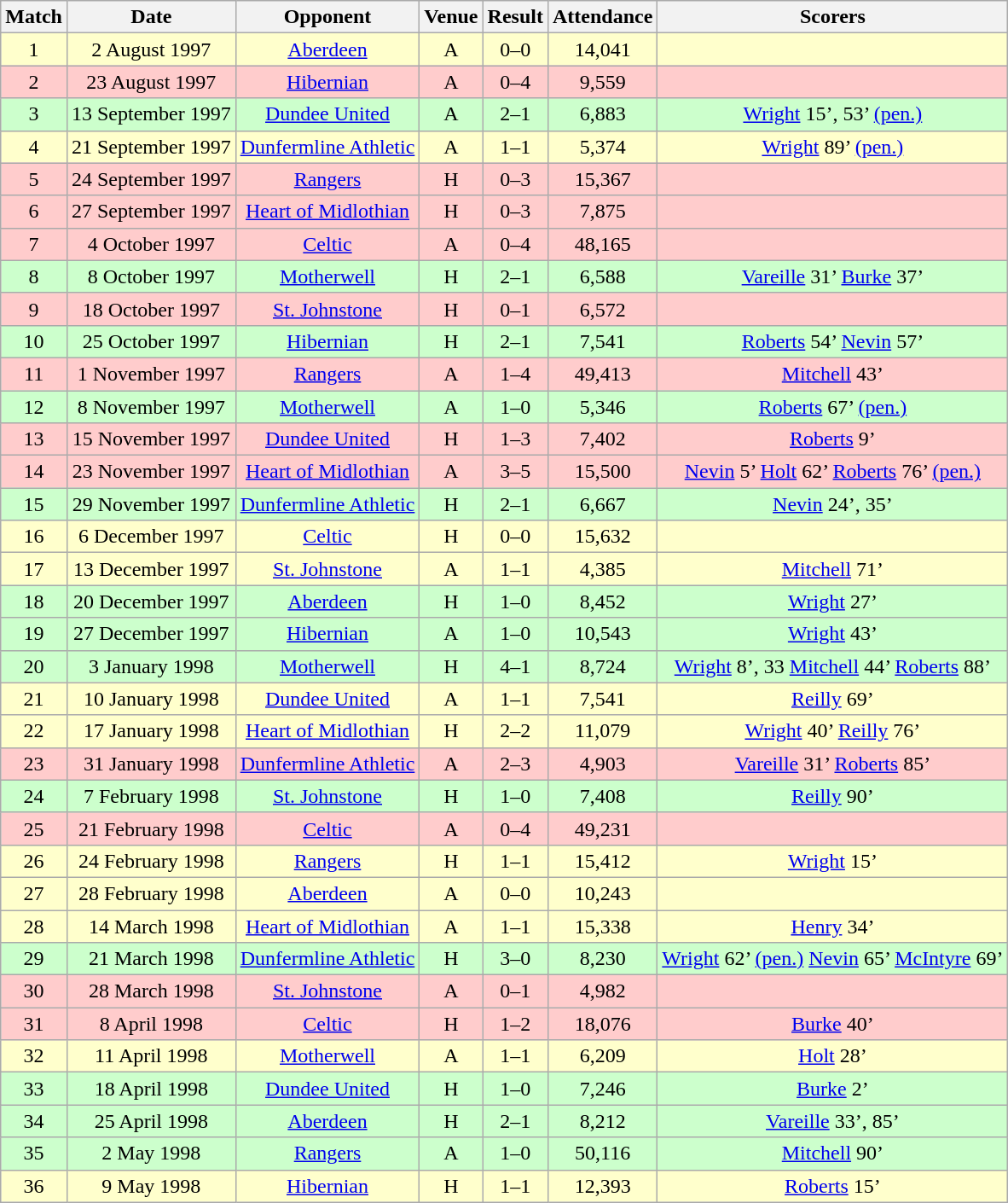<table class="wikitable" style="font-size:100%; text-align:center">
<tr>
<th>Match</th>
<th>Date</th>
<th>Opponent</th>
<th>Venue</th>
<th>Result</th>
<th>Attendance</th>
<th>Scorers</th>
</tr>
<tr style="background: #FFFFCC;">
<td>1</td>
<td>2 August 1997</td>
<td><a href='#'>Aberdeen</a></td>
<td>A</td>
<td>0–0</td>
<td>14,041</td>
<td></td>
</tr>
<tr style="background: #FFCCCC;">
<td>2</td>
<td>23 August 1997</td>
<td><a href='#'>Hibernian</a></td>
<td>A</td>
<td>0–4</td>
<td>9,559</td>
<td></td>
</tr>
<tr style="background: #CCFFCC;">
<td>3</td>
<td>13 September 1997</td>
<td><a href='#'>Dundee United</a></td>
<td>A</td>
<td>2–1</td>
<td>6,883</td>
<td><a href='#'>Wright</a> 15’, 53’ <a href='#'>(pen.)</a></td>
</tr>
<tr style="background: #FFFFCC;">
<td>4</td>
<td>21 September 1997</td>
<td><a href='#'>Dunfermline Athletic</a></td>
<td>A</td>
<td>1–1</td>
<td>5,374</td>
<td><a href='#'>Wright</a> 89’ <a href='#'>(pen.)</a></td>
</tr>
<tr style="background: #FFCCCC;">
<td>5</td>
<td>24 September 1997</td>
<td><a href='#'>Rangers</a></td>
<td>H</td>
<td>0–3</td>
<td>15,367</td>
<td></td>
</tr>
<tr style="background: #FFCCCC;">
<td>6</td>
<td>27 September 1997</td>
<td><a href='#'>Heart of Midlothian</a></td>
<td>H</td>
<td>0–3</td>
<td>7,875</td>
<td></td>
</tr>
<tr style="background: #FFCCCC;">
<td>7</td>
<td>4 October 1997</td>
<td><a href='#'>Celtic</a></td>
<td>A</td>
<td>0–4</td>
<td>48,165</td>
<td></td>
</tr>
<tr style="background: #CCFFCC;">
<td>8</td>
<td>8 October 1997</td>
<td><a href='#'>Motherwell</a></td>
<td>H</td>
<td>2–1</td>
<td>6,588</td>
<td><a href='#'>Vareille</a> 31’ <a href='#'>Burke</a> 37’</td>
</tr>
<tr style="background: #FFCCCC;">
<td>9</td>
<td>18 October 1997</td>
<td><a href='#'>St. Johnstone</a></td>
<td>H</td>
<td>0–1</td>
<td>6,572</td>
<td></td>
</tr>
<tr style="background: #CCFFCC;">
<td>10</td>
<td>25 October 1997</td>
<td><a href='#'>Hibernian</a></td>
<td>H</td>
<td>2–1</td>
<td>7,541</td>
<td><a href='#'>Roberts</a> 54’ <a href='#'>Nevin</a> 57’</td>
</tr>
<tr style="background: #FFCCCC;">
<td>11</td>
<td>1 November 1997</td>
<td><a href='#'>Rangers</a></td>
<td>A</td>
<td>1–4</td>
<td>49,413</td>
<td><a href='#'>Mitchell</a> 43’</td>
</tr>
<tr style="background: #CCFFCC;">
<td>12</td>
<td>8 November 1997</td>
<td><a href='#'>Motherwell</a></td>
<td>A</td>
<td>1–0</td>
<td>5,346</td>
<td><a href='#'>Roberts</a> 67’ <a href='#'>(pen.)</a></td>
</tr>
<tr style="background: #FFCCCC;">
<td>13</td>
<td>15 November 1997</td>
<td><a href='#'>Dundee United</a></td>
<td>H</td>
<td>1–3</td>
<td>7,402</td>
<td><a href='#'>Roberts</a> 9’</td>
</tr>
<tr style="background: #FFCCCC;">
<td>14</td>
<td>23 November 1997</td>
<td><a href='#'>Heart of Midlothian</a></td>
<td>A</td>
<td>3–5</td>
<td>15,500</td>
<td><a href='#'>Nevin</a> 5’ <a href='#'>Holt</a> 62’ <a href='#'>Roberts</a> 76’ <a href='#'>(pen.)</a></td>
</tr>
<tr style="background: #CCFFCC;">
<td>15</td>
<td>29 November 1997</td>
<td><a href='#'>Dunfermline Athletic</a></td>
<td>H</td>
<td>2–1</td>
<td>6,667</td>
<td><a href='#'>Nevin</a> 24’, 35’</td>
</tr>
<tr style="background: #FFFFCC;">
<td>16</td>
<td>6 December 1997</td>
<td><a href='#'>Celtic</a></td>
<td>H</td>
<td>0–0</td>
<td>15,632</td>
<td></td>
</tr>
<tr style="background: #FFFFCC;">
<td>17</td>
<td>13 December 1997</td>
<td><a href='#'>St. Johnstone</a></td>
<td>A</td>
<td>1–1</td>
<td>4,385</td>
<td><a href='#'>Mitchell</a> 71’</td>
</tr>
<tr style="background: #CCFFCC;">
<td>18</td>
<td>20 December 1997</td>
<td><a href='#'>Aberdeen</a></td>
<td>H</td>
<td>1–0</td>
<td>8,452</td>
<td><a href='#'>Wright</a> 27’</td>
</tr>
<tr style="background: #CCFFCC;">
<td>19</td>
<td>27 December 1997</td>
<td><a href='#'>Hibernian</a></td>
<td>A</td>
<td>1–0</td>
<td>10,543</td>
<td><a href='#'>Wright</a> 43’</td>
</tr>
<tr style="background: #CCFFCC;">
<td>20</td>
<td>3 January 1998</td>
<td><a href='#'>Motherwell</a></td>
<td>H</td>
<td>4–1</td>
<td>8,724</td>
<td><a href='#'>Wright</a> 8’, 33 <a href='#'>Mitchell</a> 44’ <a href='#'>Roberts</a> 88’</td>
</tr>
<tr style="background: #FFFFCC;">
<td>21</td>
<td>10 January 1998</td>
<td><a href='#'>Dundee United</a></td>
<td>A</td>
<td>1–1</td>
<td>7,541</td>
<td><a href='#'>Reilly</a> 69’</td>
</tr>
<tr style="background: #FFFFCC;">
<td>22</td>
<td>17 January 1998</td>
<td><a href='#'>Heart of Midlothian</a></td>
<td>H</td>
<td>2–2</td>
<td>11,079</td>
<td><a href='#'>Wright</a> 40’ <a href='#'>Reilly</a> 76’</td>
</tr>
<tr style="background: #FFCCCC;">
<td>23</td>
<td>31 January 1998</td>
<td><a href='#'>Dunfermline Athletic</a></td>
<td>A</td>
<td>2–3</td>
<td>4,903</td>
<td><a href='#'>Vareille</a> 31’ <a href='#'>Roberts</a> 85’</td>
</tr>
<tr style="background: #CCFFCC;">
<td>24</td>
<td>7 February 1998</td>
<td><a href='#'>St. Johnstone</a></td>
<td>H</td>
<td>1–0</td>
<td>7,408</td>
<td><a href='#'>Reilly</a> 90’</td>
</tr>
<tr style="background: #FFCCCC;">
<td>25</td>
<td>21 February 1998</td>
<td><a href='#'>Celtic</a></td>
<td>A</td>
<td>0–4</td>
<td>49,231</td>
<td></td>
</tr>
<tr style="background: #FFFFCC;">
<td>26</td>
<td>24 February 1998</td>
<td><a href='#'>Rangers</a></td>
<td>H</td>
<td>1–1</td>
<td>15,412</td>
<td><a href='#'>Wright</a> 15’</td>
</tr>
<tr style="background: #FFFFCC;">
<td>27</td>
<td>28 February 1998</td>
<td><a href='#'>Aberdeen</a></td>
<td>A</td>
<td>0–0</td>
<td>10,243</td>
<td></td>
</tr>
<tr style="background: #FFFFCC;">
<td>28</td>
<td>14 March 1998</td>
<td><a href='#'>Heart of Midlothian</a></td>
<td>A</td>
<td>1–1</td>
<td>15,338</td>
<td><a href='#'>Henry</a> 34’</td>
</tr>
<tr style="background: #CCFFCC;">
<td>29</td>
<td>21 March 1998</td>
<td><a href='#'>Dunfermline Athletic</a></td>
<td>H</td>
<td>3–0</td>
<td>8,230</td>
<td><a href='#'>Wright</a> 62’ <a href='#'>(pen.)</a>  <a href='#'>Nevin</a> 65’ <a href='#'>McIntyre</a> 69’</td>
</tr>
<tr style="background: #FFCCCC;">
<td>30</td>
<td>28 March 1998</td>
<td><a href='#'>St. Johnstone</a></td>
<td>A</td>
<td>0–1</td>
<td>4,982</td>
<td></td>
</tr>
<tr style="background: #FFCCCC;">
<td>31</td>
<td>8 April 1998</td>
<td><a href='#'>Celtic</a></td>
<td>H</td>
<td>1–2</td>
<td>18,076</td>
<td><a href='#'>Burke</a> 40’</td>
</tr>
<tr style="background: #FFFFCC;">
<td>32</td>
<td>11 April 1998</td>
<td><a href='#'>Motherwell</a></td>
<td>A</td>
<td>1–1</td>
<td>6,209</td>
<td><a href='#'>Holt</a> 28’</td>
</tr>
<tr style="background: #CCFFCC;">
<td>33</td>
<td>18 April 1998</td>
<td><a href='#'>Dundee United</a></td>
<td>H</td>
<td>1–0</td>
<td>7,246</td>
<td><a href='#'>Burke</a> 2’</td>
</tr>
<tr style="background: #CCFFCC;">
<td>34</td>
<td>25 April 1998</td>
<td><a href='#'>Aberdeen</a></td>
<td>H</td>
<td>2–1</td>
<td>8,212</td>
<td><a href='#'>Vareille</a> 33’, 85’</td>
</tr>
<tr style="background: #CCFFCC;">
<td>35</td>
<td>2 May 1998</td>
<td><a href='#'>Rangers</a></td>
<td>A</td>
<td>1–0</td>
<td>50,116</td>
<td><a href='#'>Mitchell</a> 90’</td>
</tr>
<tr style="background: #FFFFCC;">
<td>36</td>
<td>9 May 1998</td>
<td><a href='#'>Hibernian</a></td>
<td>H</td>
<td>1–1</td>
<td>12,393</td>
<td><a href='#'>Roberts</a> 15’</td>
</tr>
</table>
